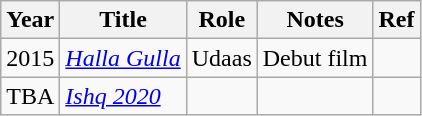<table class="wikitable">
<tr>
<th>Year</th>
<th>Title</th>
<th>Role</th>
<th>Notes</th>
<th>Ref</th>
</tr>
<tr>
<td>2015</td>
<td><em><a href='#'>Halla Gulla</a></em></td>
<td>Udaas</td>
<td>Debut film</td>
<td></td>
</tr>
<tr>
<td>TBA</td>
<td><em><a href='#'>Ishq 2020</a></em></td>
<td></td>
<td></td>
<td></td>
</tr>
</table>
